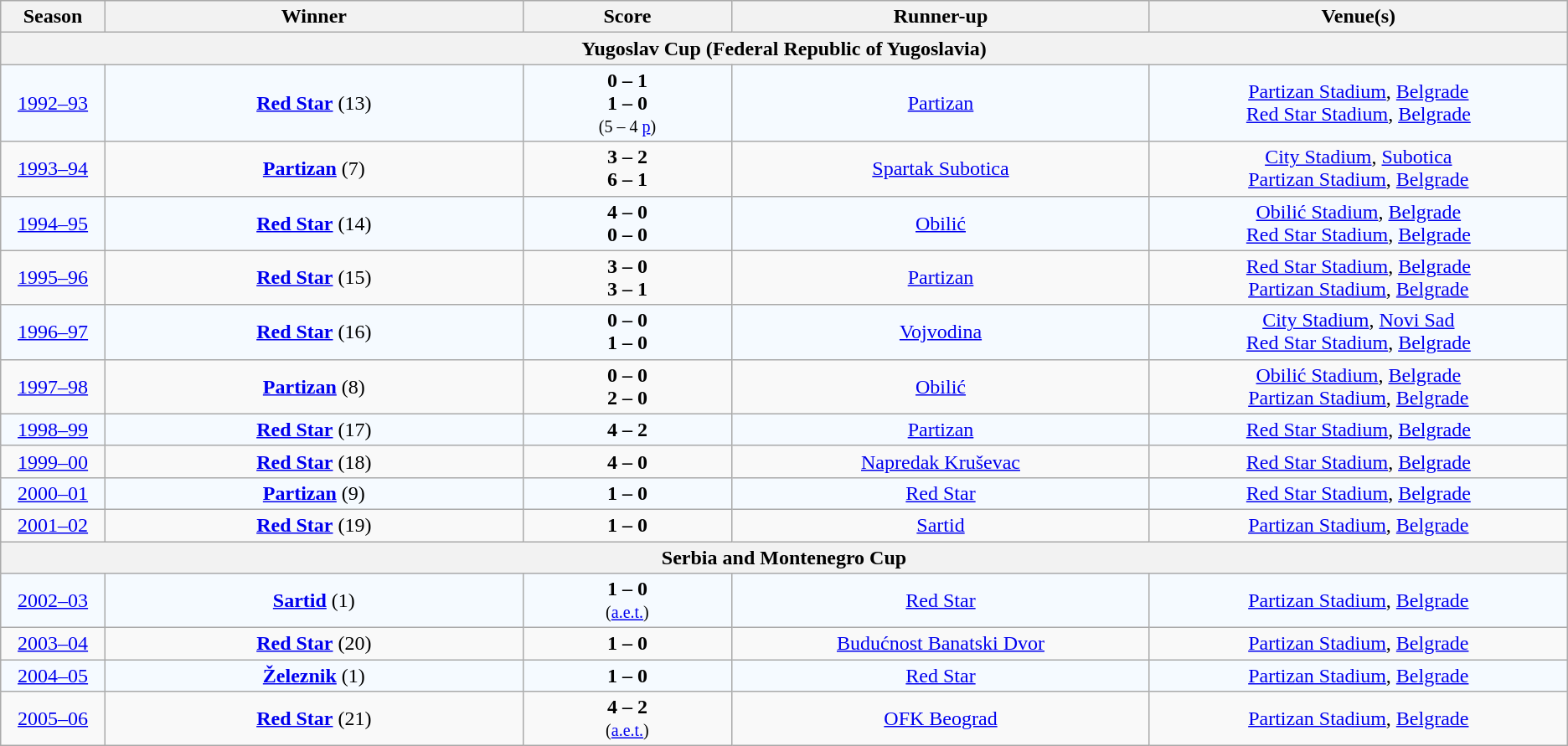<table class="wikitable" style="text-align: center;">
<tr style="background:#efefef;">
<th width=5%>Season</th>
<th width=20%>Winner</th>
<th width=10%>Score</th>
<th width=20%>Runner-up</th>
<th width=20%>Venue(s)</th>
</tr>
<tr>
<th colspan=5>Yugoslav Cup (Federal Republic of Yugoslavia)</th>
</tr>
<tr bgcolor=#F5FAFF>
<td><a href='#'>1992–93</a></td>
<td><strong><a href='#'>Red Star</a></strong> (13)</td>
<td><strong>0 – 1</strong><br><strong>1 – 0</strong><br><small>(5 – 4 <a href='#'>p</a>)</small></td>
<td><a href='#'>Partizan</a></td>
<td><a href='#'>Partizan Stadium</a>, <a href='#'>Belgrade</a><br> <a href='#'>Red Star Stadium</a>, <a href='#'>Belgrade</a></td>
</tr>
<tr>
<td><a href='#'>1993–94</a></td>
<td><strong><a href='#'>Partizan</a></strong> (7)</td>
<td><strong>3 – 2</strong><br><strong>6 – 1</strong></td>
<td><a href='#'>Spartak Subotica</a></td>
<td><a href='#'>City Stadium</a>, <a href='#'>Subotica</a><br><a href='#'>Partizan Stadium</a>, <a href='#'>Belgrade</a></td>
</tr>
<tr bgcolor=#F5FAFF>
<td><a href='#'>1994–95</a></td>
<td><strong><a href='#'>Red Star</a></strong> (14)</td>
<td><strong>4 – 0</strong><br><strong>0 – 0</strong></td>
<td><a href='#'>Obilić</a></td>
<td><a href='#'>Obilić Stadium</a>, <a href='#'>Belgrade</a><br><a href='#'>Red Star Stadium</a>, <a href='#'>Belgrade</a></td>
</tr>
<tr>
<td><a href='#'>1995–96</a></td>
<td><strong><a href='#'>Red Star</a></strong> (15)</td>
<td><strong>3 – 0</strong><br><strong>3 – 1</strong></td>
<td><a href='#'>Partizan</a></td>
<td><a href='#'>Red Star Stadium</a>, <a href='#'>Belgrade</a><br><a href='#'>Partizan Stadium</a>, <a href='#'>Belgrade</a></td>
</tr>
<tr bgcolor=#F5FAFF>
<td><a href='#'>1996–97</a></td>
<td><strong><a href='#'>Red Star</a></strong> (16)</td>
<td><strong>0 – 0</strong><br><strong>1 – 0</strong></td>
<td><a href='#'>Vojvodina</a></td>
<td><a href='#'>City Stadium</a>, <a href='#'>Novi Sad</a><br><a href='#'>Red Star Stadium</a>, <a href='#'>Belgrade</a></td>
</tr>
<tr>
<td><a href='#'>1997–98</a></td>
<td><strong><a href='#'>Partizan</a></strong> (8)</td>
<td><strong>0 – 0</strong><br><strong>2 – 0</strong></td>
<td><a href='#'>Obilić</a></td>
<td><a href='#'>Obilić Stadium</a>, <a href='#'>Belgrade</a><br><a href='#'>Partizan Stadium</a>, <a href='#'>Belgrade</a></td>
</tr>
<tr bgcolor=#F5FAFF>
<td><a href='#'>1998–99</a></td>
<td><strong><a href='#'>Red Star</a></strong> (17)</td>
<td><strong>4 – 2</strong></td>
<td><a href='#'>Partizan</a></td>
<td><a href='#'>Red Star Stadium</a>, <a href='#'>Belgrade</a></td>
</tr>
<tr>
<td><a href='#'>1999–00</a></td>
<td><strong><a href='#'>Red Star</a></strong> (18)</td>
<td><strong>4 – 0</strong><br></td>
<td><a href='#'>Napredak Kruševac</a></td>
<td><a href='#'>Red Star Stadium</a>, <a href='#'>Belgrade</a></td>
</tr>
<tr bgcolor=#F5FAFF>
<td><a href='#'>2000–01</a></td>
<td><strong><a href='#'>Partizan</a></strong> (9)</td>
<td><strong>1 – 0</strong></td>
<td><a href='#'>Red Star</a></td>
<td><a href='#'>Red Star Stadium</a>, <a href='#'>Belgrade</a></td>
</tr>
<tr>
<td><a href='#'>2001–02</a></td>
<td><strong><a href='#'>Red Star</a></strong> (19)</td>
<td><strong>1 – 0</strong><br></td>
<td><a href='#'>Sartid</a></td>
<td><a href='#'>Partizan Stadium</a>, <a href='#'>Belgrade</a></td>
</tr>
<tr>
<th colspan=5>Serbia and Montenegro Cup</th>
</tr>
<tr bgcolor=#F5FAFF>
<td><a href='#'>2002–03</a></td>
<td><strong><a href='#'>Sartid</a></strong> (1)</td>
<td><strong>1 – 0</strong><br><small>(<a href='#'>a.e.t.</a>)</small></td>
<td><a href='#'>Red Star</a></td>
<td><a href='#'>Partizan Stadium</a>, <a href='#'>Belgrade</a></td>
</tr>
<tr>
<td><a href='#'>2003–04</a></td>
<td><strong><a href='#'>Red Star</a></strong> (20)</td>
<td><strong>1 – 0</strong></td>
<td><a href='#'>Budućnost Banatski Dvor</a></td>
<td><a href='#'>Partizan Stadium</a>, <a href='#'>Belgrade</a></td>
</tr>
<tr bgcolor=#F5FAFF>
<td><a href='#'>2004–05</a></td>
<td><strong><a href='#'>Železnik</a></strong> (1)</td>
<td><strong>1 – 0</strong></td>
<td><a href='#'>Red Star</a></td>
<td><a href='#'>Partizan Stadium</a>, <a href='#'>Belgrade</a></td>
</tr>
<tr>
<td><a href='#'>2005–06</a></td>
<td><strong><a href='#'>Red Star</a></strong> (21)</td>
<td><strong>4 – 2</strong><br><small>(<a href='#'>a.e.t.</a>)</small></td>
<td><a href='#'>OFK Beograd</a></td>
<td><a href='#'>Partizan Stadium</a>, <a href='#'>Belgrade</a></td>
</tr>
</table>
